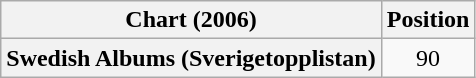<table class="wikitable plainrowheaders" style="text-align:center">
<tr>
<th scope="col">Chart (2006)</th>
<th scope="col">Position</th>
</tr>
<tr>
<th scope="row">Swedish Albums (Sverigetopplistan)</th>
<td>90</td>
</tr>
</table>
